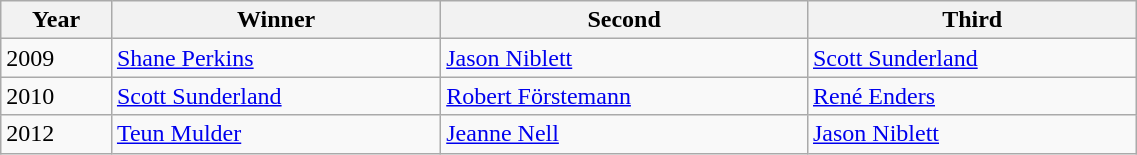<table class="wikitable" style="font-size:100%" width=60%>
<tr>
<th>Year</th>
<th>Winner</th>
<th>Second</th>
<th>Third</th>
</tr>
<tr>
<td>2009</td>
<td> <a href='#'>Shane Perkins</a></td>
<td> <a href='#'>Jason Niblett</a></td>
<td> <a href='#'>Scott Sunderland</a></td>
</tr>
<tr>
<td>2010</td>
<td> <a href='#'>Scott Sunderland</a></td>
<td> <a href='#'>Robert Förstemann</a></td>
<td> <a href='#'>René Enders</a></td>
</tr>
<tr>
<td>2012</td>
<td> <a href='#'>Teun Mulder</a></td>
<td> <a href='#'>Jeanne Nell</a></td>
<td> <a href='#'>Jason Niblett</a></td>
</tr>
</table>
